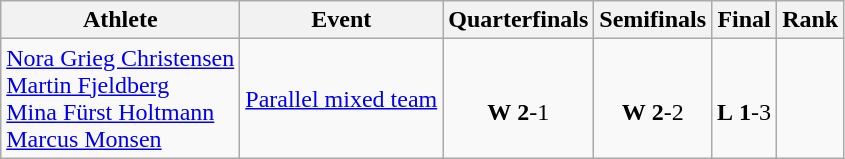<table class="wikitable">
<tr>
<th>Athlete</th>
<th>Event</th>
<th>Quarterfinals</th>
<th>Semifinals</th>
<th>Final</th>
<th>Rank</th>
</tr>
<tr>
<td><a href='#'>Nora Grieg Christensen</a><br><a href='#'>Martin Fjeldberg</a><br><a href='#'>Mina Fürst Holtmann</a><br><a href='#'>Marcus Monsen</a></td>
<td><a href='#'>Parallel mixed team</a></td>
<td align="center"><br><strong>W</strong> <strong>2</strong>-1</td>
<td align="center"><br><strong>W</strong> <strong>2</strong>-2</td>
<td align="center"><br><strong>L</strong> <strong>1</strong>-3</td>
<td align="center"></td>
</tr>
</table>
